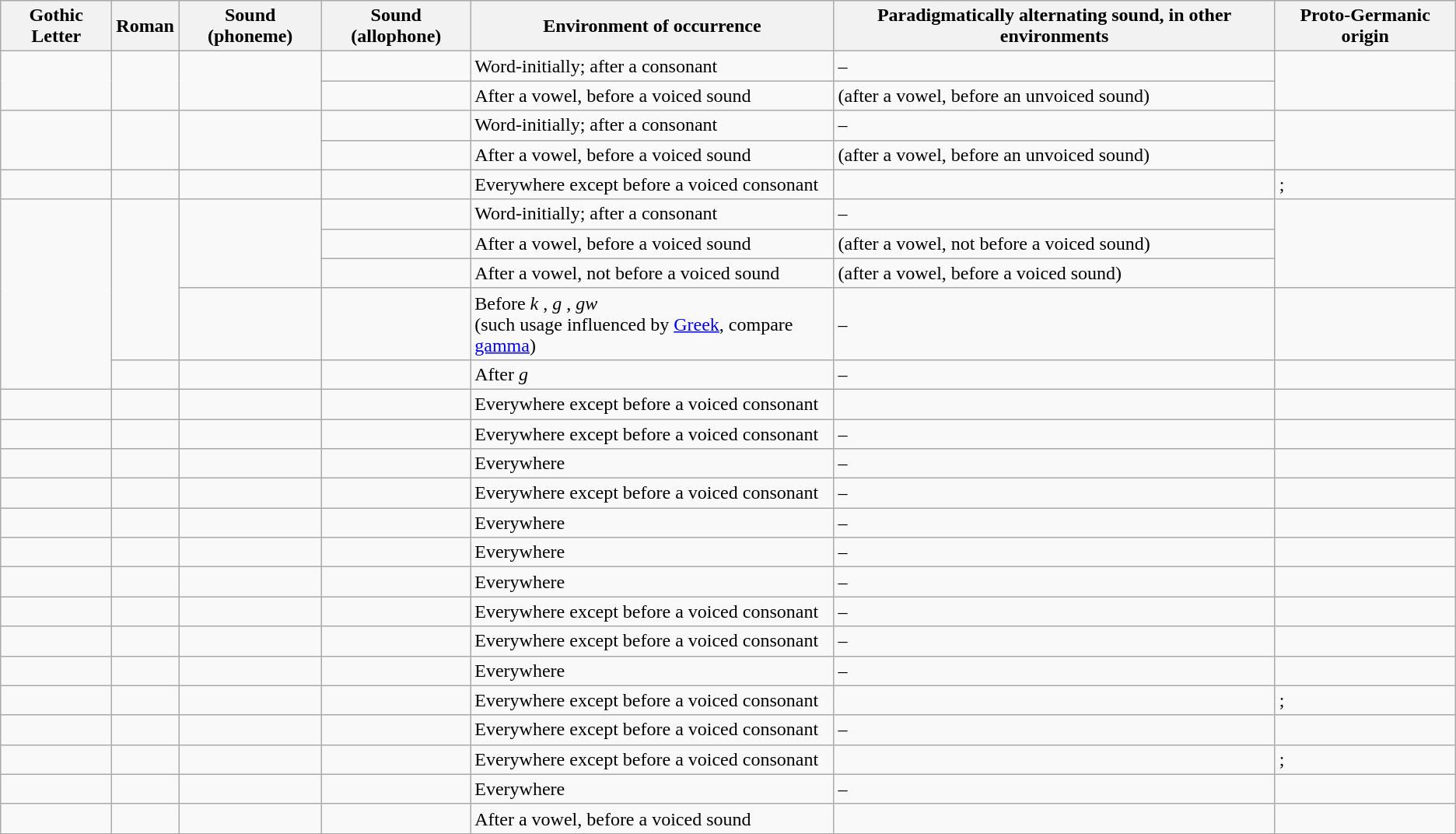<table class="wikitable">
<tr>
<th>Gothic Letter</th>
<th>Roman</th>
<th>Sound (phoneme)</th>
<th>Sound (allophone)</th>
<th>Environment of occurrence</th>
<th>Paradigmatically alternating sound, in other environments</th>
<th>Proto-Germanic origin</th>
</tr>
<tr>
<td rowspan=2></td>
<td rowspan=2></td>
<td rowspan=2></td>
<td></td>
<td>Word-initially; after a consonant</td>
<td>–</td>
<td rowspan=2></td>
</tr>
<tr>
<td></td>
<td>After a vowel, before a voiced sound</td>
<td> (after a vowel, before an unvoiced sound)</td>
</tr>
<tr>
<td rowspan=2></td>
<td rowspan=2></td>
<td rowspan=2></td>
<td></td>
<td>Word-initially; after a consonant</td>
<td>–</td>
<td rowspan=2></td>
</tr>
<tr>
<td></td>
<td>After a vowel, before a voiced sound</td>
<td> (after a vowel, before an unvoiced sound)</td>
</tr>
<tr>
<td></td>
<td></td>
<td></td>
<td></td>
<td>Everywhere except before a voiced consonant</td>
<td> </td>
<td>; </td>
</tr>
<tr>
<td rowspan=5></td>
<td rowspan=4></td>
<td rowspan=3></td>
<td></td>
<td>Word-initially; after a consonant</td>
<td>–</td>
<td rowspan=3></td>
</tr>
<tr>
<td></td>
<td>After a vowel, before a voiced sound</td>
<td>  (after a vowel, not before a voiced sound)</td>
</tr>
<tr>
<td></td>
<td>After a vowel, not before a voiced sound</td>
<td>  (after a vowel, before a voiced sound)</td>
</tr>
<tr>
<td></td>
<td></td>
<td>Before <em>k</em> , <em>g</em> , <em>gw</em> <br>(such usage influenced by <a href='#'>Greek</a>, compare <a href='#'>gamma</a>)</td>
<td>–</td>
<td></td>
</tr>
<tr>
<td></td>
<td></td>
<td></td>
<td>After <em>g</em>  </td>
<td>–</td>
<td></td>
</tr>
<tr>
<td></td>
<td></td>
<td></td>
<td></td>
<td>Everywhere except before a voiced consonant</td>
<td> </td>
<td></td>
</tr>
<tr>
<td></td>
<td></td>
<td></td>
<td></td>
<td>Everywhere except before a voiced consonant</td>
<td>–</td>
<td></td>
</tr>
<tr>
<td></td>
<td></td>
<td></td>
<td></td>
<td>Everywhere</td>
<td>–</td>
<td></td>
</tr>
<tr>
<td></td>
<td></td>
<td></td>
<td></td>
<td>Everywhere except before a voiced consonant</td>
<td>–</td>
<td></td>
</tr>
<tr>
<td></td>
<td></td>
<td></td>
<td></td>
<td>Everywhere</td>
<td>–</td>
<td></td>
</tr>
<tr>
<td></td>
<td></td>
<td></td>
<td></td>
<td>Everywhere</td>
<td>–</td>
<td></td>
</tr>
<tr>
<td></td>
<td></td>
<td></td>
<td></td>
<td>Everywhere</td>
<td>–</td>
<td></td>
</tr>
<tr>
<td></td>
<td></td>
<td></td>
<td></td>
<td>Everywhere except before a voiced consonant</td>
<td>–</td>
<td></td>
</tr>
<tr>
<td></td>
<td></td>
<td></td>
<td></td>
<td>Everywhere except before a voiced consonant</td>
<td>–</td>
<td></td>
</tr>
<tr>
<td></td>
<td></td>
<td></td>
<td></td>
<td>Everywhere</td>
<td>–</td>
<td></td>
</tr>
<tr>
<td></td>
<td></td>
<td></td>
<td></td>
<td>Everywhere except before a voiced consonant</td>
<td></td>
<td>; </td>
</tr>
<tr>
<td></td>
<td></td>
<td></td>
<td></td>
<td>Everywhere except before a voiced consonant</td>
<td>–</td>
<td></td>
</tr>
<tr>
<td></td>
<td></td>
<td></td>
<td></td>
<td>Everywhere except before a voiced consonant</td>
<td> </td>
<td>; </td>
</tr>
<tr>
<td></td>
<td></td>
<td></td>
<td></td>
<td>Everywhere</td>
<td>–</td>
<td></td>
</tr>
<tr>
<td></td>
<td></td>
<td></td>
<td></td>
<td>After a vowel, before a voiced sound</td>
<td></td>
<td></td>
</tr>
</table>
